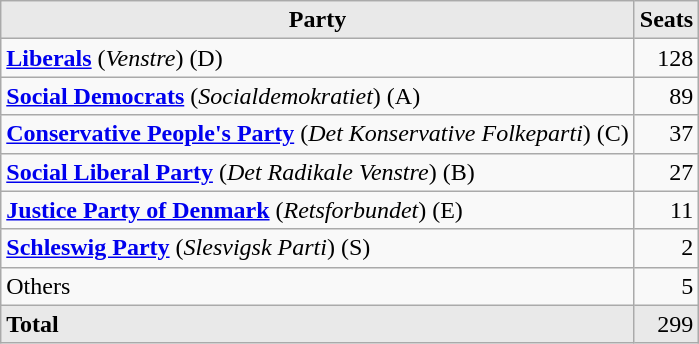<table class="wikitable">
<tr>
<th style="background-color:#E9E9E9">Party</th>
<th style="background-color:#E9E9E9">Seats</th>
</tr>
<tr>
<td><strong><a href='#'>Liberals</a></strong> (<em>Venstre</em>) (D)</td>
<td align="right">128</td>
</tr>
<tr>
<td><strong><a href='#'>Social Democrats</a></strong> (<em>Socialdemokratiet</em>) (A)</td>
<td align="right">89</td>
</tr>
<tr>
<td><strong><a href='#'>Conservative People's Party</a></strong> (<em>Det Konservative Folkeparti</em>) (C)</td>
<td align="right">37</td>
</tr>
<tr>
<td><strong><a href='#'>Social Liberal Party</a></strong> (<em>Det Radikale Venstre</em>) (B)</td>
<td align="right">27</td>
</tr>
<tr>
<td><strong><a href='#'>Justice Party of Denmark</a></strong> (<em>Retsforbundet</em>) (E)</td>
<td align="right">11</td>
</tr>
<tr>
<td><strong><a href='#'>Schleswig Party</a></strong> (<em>Slesvigsk Parti</em>) (S)</td>
<td align="right">2</td>
</tr>
<tr>
<td>Others</td>
<td align="right">5</td>
</tr>
<tr>
<td style="background-color:#E9E9E9"><strong>Total</strong></td>
<td align="right" style="background-color:#E9E9E9">299</td>
</tr>
</table>
